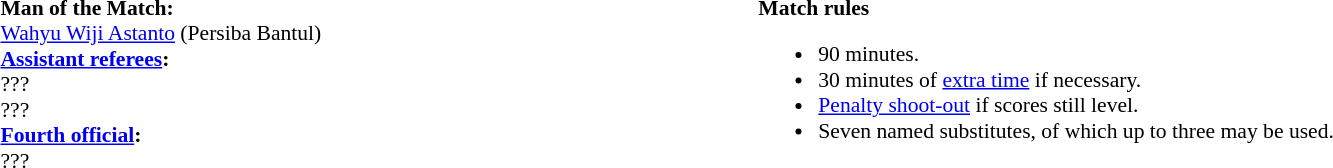<table width=100% style="font-size:90%">
<tr>
<td><br><strong>Man of the Match:</strong>
<br> <a href='#'>Wahyu Wiji Astanto</a> (Persiba Bantul)<br><strong><a href='#'>Assistant referees</a>:</strong>
<br>???
<br>???
<br><strong><a href='#'>Fourth official</a>:</strong>
<br>???
<br></td>
<td style="width:60%; vertical-align:top;"><br><strong>Match rules</strong><ul><li>90 minutes.</li><li>30 minutes of <a href='#'>extra time</a> if necessary.</li><li><a href='#'>Penalty shoot-out</a> if scores still level.</li><li>Seven named substitutes, of which up to three may be used.</li></ul></td>
</tr>
</table>
